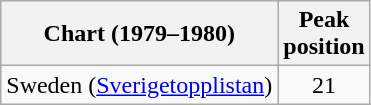<table class="wikitable">
<tr>
<th>Chart (1979–1980)</th>
<th>Peak<br>position</th>
</tr>
<tr>
<td>Sweden (<a href='#'>Sverigetopplistan</a>)</td>
<td align="center">21</td>
</tr>
</table>
